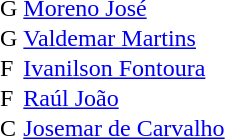<table border="0" cellpadding="0">
<tr>
<td>G</td>
<td align=right></td>
<td><a href='#'>Moreno José</a></td>
</tr>
<tr>
<td>G</td>
<td align=right></td>
<td><a href='#'>Valdemar Martins</a></td>
</tr>
<tr>
<td>F</td>
<td align=right></td>
<td><a href='#'>Ivanilson Fontoura</a></td>
</tr>
<tr>
<td>F</td>
<td align=right></td>
<td><a href='#'>Raúl João</a></td>
</tr>
<tr>
<td>C</td>
<td align=right></td>
<td><a href='#'>Josemar de Carvalho</a></td>
</tr>
</table>
